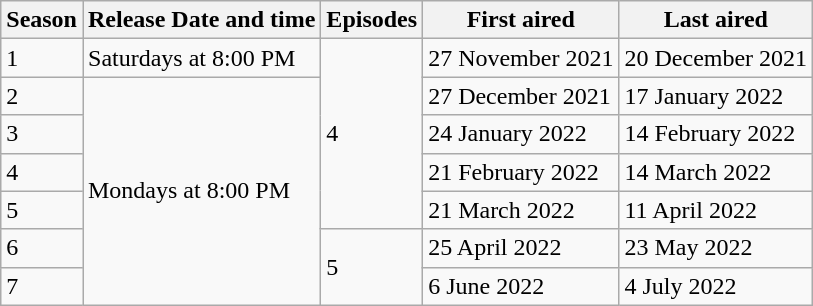<table class="wikitable">
<tr>
<th>Season</th>
<th>Release Date and time</th>
<th>Episodes</th>
<th>First aired</th>
<th>Last aired</th>
</tr>
<tr>
<td>1</td>
<td>Saturdays at 8:00 PM</td>
<td rowspan="5">4</td>
<td>27 November 2021</td>
<td>20 December 2021</td>
</tr>
<tr>
<td>2</td>
<td rowspan="6">Mondays at 8:00 PM</td>
<td>27 December 2021</td>
<td>17 January 2022</td>
</tr>
<tr>
<td>3</td>
<td>24 January 2022</td>
<td>14 February 2022</td>
</tr>
<tr>
<td>4</td>
<td>21 February 2022</td>
<td>14 March 2022</td>
</tr>
<tr>
<td>5</td>
<td>21 March 2022</td>
<td>11 April 2022</td>
</tr>
<tr>
<td>6</td>
<td rowspan="2">5</td>
<td>25 April 2022</td>
<td>23 May 2022</td>
</tr>
<tr>
<td>7</td>
<td>6 June 2022</td>
<td>4 July 2022</td>
</tr>
</table>
